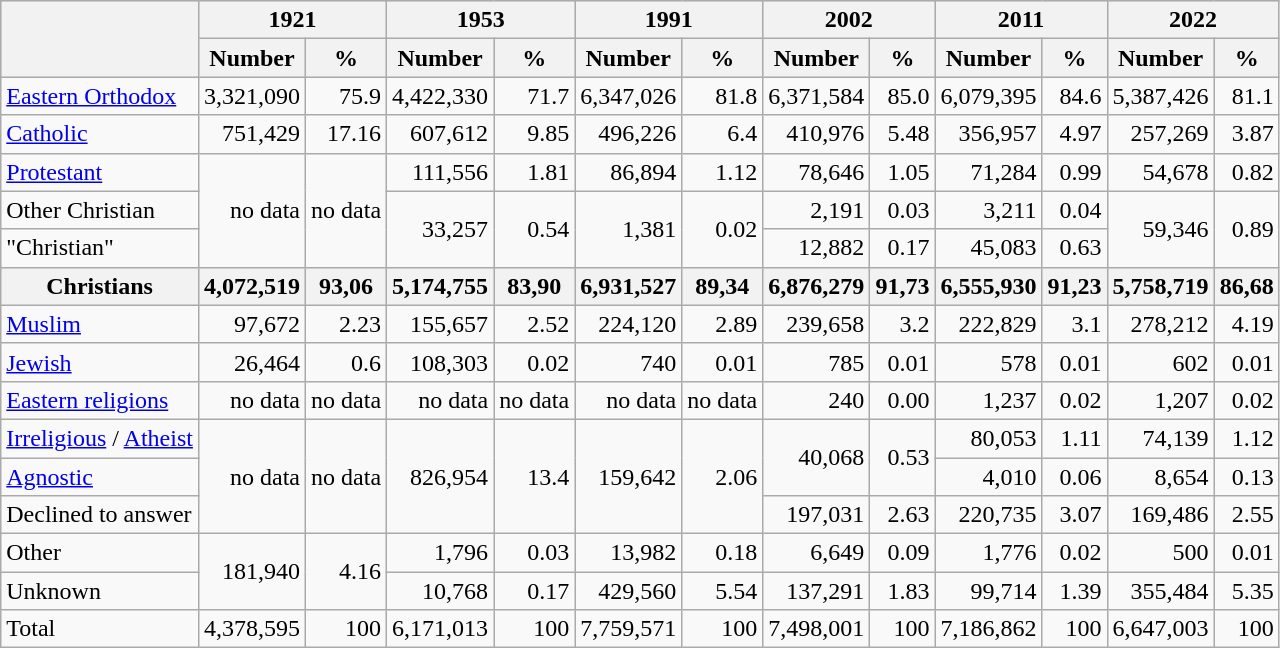<table class="wikitable">
<tr style="background:#e0e0e0;">
<th rowspan="2"></th>
<th colspan="2">1921</th>
<th colspan="2">1953</th>
<th colspan="2">1991</th>
<th colspan="2">2002</th>
<th colspan="2">2011</th>
<th colspan="2">2022</th>
</tr>
<tr style="background:#e0e0e0;">
<th>Number</th>
<th>%</th>
<th>Number</th>
<th>%</th>
<th>Number</th>
<th>%</th>
<th>Number</th>
<th>%</th>
<th>Number</th>
<th>%</th>
<th>Number</th>
<th>%</th>
</tr>
<tr>
<td><a href='#'>Eastern Orthodox</a></td>
<td style="text-align:right;">3,321,090</td>
<td style="text-align:right;">75.9</td>
<td style="text-align:right;">4,422,330</td>
<td style="text-align:right;">71.7</td>
<td style="text-align:right;">6,347,026</td>
<td style="text-align:right;">81.8</td>
<td style="text-align:right;">6,371,584</td>
<td style="text-align:right;">85.0</td>
<td style="text-align:right;">6,079,395</td>
<td style="text-align:right;">84.6</td>
<td style="text-align:right;">5,387,426</td>
<td style="text-align:right;">81.1</td>
</tr>
<tr>
<td><a href='#'>Catholic</a></td>
<td style="text-align:right;">751,429</td>
<td style="text-align:right;">17.16</td>
<td style="text-align:right;">607,612</td>
<td style="text-align:right;">9.85</td>
<td style="text-align:right;">496,226</td>
<td style="text-align:right;">6.4</td>
<td style="text-align:right;">410,976</td>
<td style="text-align:right;">5.48</td>
<td style="text-align:right;">356,957</td>
<td style="text-align:right;">4.97</td>
<td style="text-align:right;">257,269</td>
<td style="text-align:right;">3.87</td>
</tr>
<tr>
<td><a href='#'>Protestant</a></td>
<td rowspan="3" style="text-align:right;">no data</td>
<td rowspan="3" style="text-align:right;">no data</td>
<td style="text-align:right;">111,556</td>
<td style="text-align:right;">1.81</td>
<td style="text-align:right;">86,894</td>
<td style="text-align:right;">1.12</td>
<td style="text-align:right;">78,646</td>
<td style="text-align:right;">1.05</td>
<td style="text-align:right;">71,284</td>
<td style="text-align:right;">0.99</td>
<td style="text-align:right;">54,678</td>
<td style="text-align:right;">0.82</td>
</tr>
<tr>
<td>Other Christian</td>
<td rowspan="2" style="text-align:right;">33,257</td>
<td rowspan="2" style="text-align:right;">0.54</td>
<td rowspan="2" style="text-align:right;">1,381</td>
<td rowspan="2" style="text-align:right;">0.02</td>
<td style="text-align:right;">2,191</td>
<td style="text-align:right;">0.03</td>
<td style="text-align:right;">3,211</td>
<td style="text-align:right;">0.04</td>
<td rowspan="2" style="text-align:right;">59,346</td>
<td rowspan="2" style="text-align:right;">0.89</td>
</tr>
<tr>
<td>"Christian"</td>
<td style="text-align:right;">12,882</td>
<td style="text-align:right;">0.17</td>
<td style="text-align:right;">45,083</td>
<td style="text-align:right;">0.63</td>
</tr>
<tr>
<th>Christians</th>
<th>4,072,519</th>
<th>93,06</th>
<th>5,174,755</th>
<th>83,90</th>
<th>6,931,527</th>
<th>89,34</th>
<th>6,876,279</th>
<th>91,73</th>
<th>6,555,930</th>
<th>91,23</th>
<th>5,758,719</th>
<th>86,68</th>
</tr>
<tr>
<td><a href='#'>Muslim</a></td>
<td style="text-align:right;">97,672</td>
<td style="text-align:right;">2.23</td>
<td style="text-align:right;">155,657</td>
<td style="text-align:right;">2.52</td>
<td style="text-align:right;">224,120</td>
<td style="text-align:right;">2.89</td>
<td style="text-align:right;">239,658</td>
<td style="text-align:right;">3.2</td>
<td style="text-align:right;">222,829</td>
<td style="text-align:right;">3.1</td>
<td style="text-align:right;">278,212</td>
<td style="text-align:right;">4.19</td>
</tr>
<tr>
<td><a href='#'>Jewish</a></td>
<td style="text-align:right;">26,464</td>
<td style="text-align:right;">0.6</td>
<td style="text-align:right;">108,303</td>
<td style="text-align:right;">0.02</td>
<td style="text-align:right;">740</td>
<td style="text-align:right;">0.01</td>
<td style="text-align:right;">785</td>
<td style="text-align:right;">0.01</td>
<td style="text-align:right;">578</td>
<td style="text-align:right;">0.01</td>
<td style="text-align:right;">602</td>
<td style="text-align:right;">0.01</td>
</tr>
<tr>
<td><a href='#'>Eastern religions</a></td>
<td style="text-align:right;">no data</td>
<td style="text-align:right;">no data</td>
<td style="text-align:right;">no data</td>
<td style="text-align:right;">no data</td>
<td style="text-align:right;">no data</td>
<td style="text-align:right;">no data</td>
<td style="text-align:right;">240</td>
<td style="text-align:right;">0.00</td>
<td style="text-align:right;">1,237</td>
<td style="text-align:right;">0.02</td>
<td style="text-align:right;">1,207</td>
<td style="text-align:right;">0.02</td>
</tr>
<tr>
<td><a href='#'>Irreligious</a> / <a href='#'>Atheist</a></td>
<td rowspan="3" style="text-align:right;">no data</td>
<td rowspan="3" style="text-align:right;">no data</td>
<td rowspan="3" style="text-align:right;">826,954</td>
<td rowspan="3" style="text-align:right;">13.4</td>
<td rowspan="3" style="text-align:right;">159,642</td>
<td rowspan="3" style="text-align:right;">2.06</td>
<td rowspan="2" style="text-align:right;">40,068</td>
<td rowspan="2" style="text-align:right;">0.53</td>
<td style="text-align:right;">80,053</td>
<td style="text-align:right;">1.11</td>
<td style="text-align:right;">74,139</td>
<td style="text-align:right;">1.12</td>
</tr>
<tr>
<td><a href='#'>Agnostic</a></td>
<td style="text-align:right;">4,010</td>
<td style="text-align:right;">0.06</td>
<td style="text-align:right;">8,654</td>
<td style="text-align:right;">0.13</td>
</tr>
<tr>
<td>Declined to answer</td>
<td style="text-align:right;">197,031</td>
<td style="text-align:right;">2.63</td>
<td style="text-align:right;">220,735</td>
<td style="text-align:right;">3.07</td>
<td style="text-align:right;">169,486</td>
<td style="text-align:right;">2.55</td>
</tr>
<tr>
<td>Other</td>
<td rowspan="2" style="text-align:right;">181,940</td>
<td rowspan="2" style="text-align:right;">4.16</td>
<td style="text-align:right;">1,796</td>
<td style="text-align:right;">0.03</td>
<td style="text-align:right;">13,982</td>
<td style="text-align:right;">0.18</td>
<td style="text-align:right;">6,649</td>
<td style="text-align:right;">0.09</td>
<td style="text-align:right;">1,776</td>
<td style="text-align:right;">0.02</td>
<td style="text-align:right;">500</td>
<td style="text-align:right;">0.01</td>
</tr>
<tr>
<td>Unknown</td>
<td style="text-align:right;">10,768</td>
<td style="text-align:right;">0.17</td>
<td style="text-align:right;">429,560</td>
<td style="text-align:right;">5.54</td>
<td style="text-align:right;">137,291</td>
<td style="text-align:right;">1.83</td>
<td style="text-align:right;">99,714</td>
<td style="text-align:right;">1.39</td>
<td style="text-align:right;">355,484</td>
<td style="text-align:right;">5.35</td>
</tr>
<tr>
<td>Total</td>
<td style="text-align:right;">4,378,595</td>
<td style="text-align:right;">100</td>
<td style="text-align:right;">6,171,013</td>
<td style="text-align:right;">100</td>
<td style="text-align:right;">7,759,571</td>
<td style="text-align:right;">100</td>
<td style="text-align:right;">7,498,001</td>
<td style="text-align:right;">100</td>
<td style="text-align:right;">7,186,862</td>
<td style="text-align:right;">100</td>
<td style="text-align:right;">6,647,003</td>
<td style="text-align:right;">100</td>
</tr>
</table>
